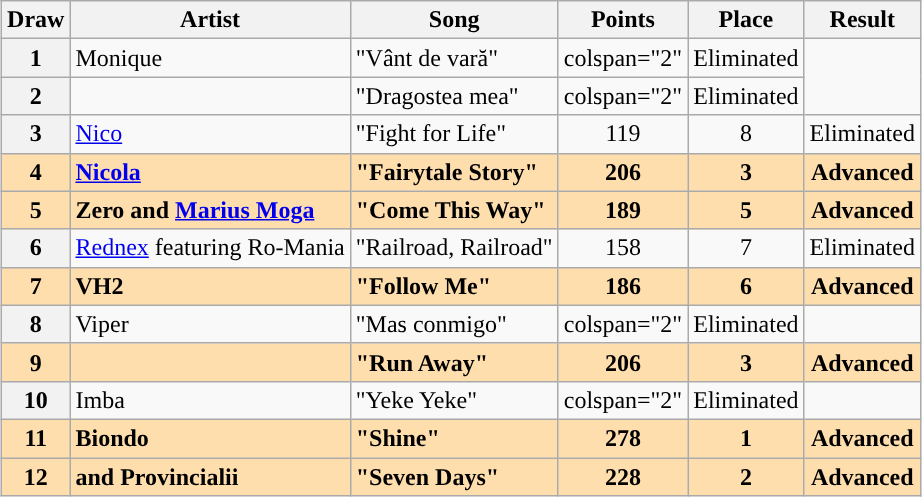<table class="wikitable sortable plainrowheaders" style="margin: 1em auto 1em auto; text-align:center">
<tr>
<th scope="col">Draw</th>
<th scope="col">Artist</th>
<th scope="col">Song</th>
<th scope="col">Points</th>
<th scope="col">Place</th>
<th scope="col">Result</th>
</tr>
<tr>
<th scope="row" style="text-align:center;">1</th>
<td style="text-align:left;">Monique</td>
<td style="text-align:left;">"Vânt de vară"</td>
<td>colspan="2" </td>
<td>Eliminated</td>
</tr>
<tr>
<th scope="row" style="text-align:center;">2</th>
<td style="text-align:left;"></td>
<td style="text-align:left;">"Dragostea mea"</td>
<td>colspan="2" </td>
<td>Eliminated</td>
</tr>
<tr>
<th scope="row" style="text-align:center;">3</th>
<td style="text-align:left;"><a href='#'>Nico</a></td>
<td style="text-align:left;">"Fight for Life"</td>
<td>119</td>
<td>8</td>
<td>Eliminated</td>
</tr>
<tr style="font-weight:bold; background:navajowhite;">
<th scope="row" style="text-align:center; font-weight:bold; background:navajowhite;">4</th>
<td style="text-align:left;"><a href='#'>Nicola</a></td>
<td style="text-align:left;">"Fairytale Story"</td>
<td>206</td>
<td>3</td>
<td>Advanced</td>
</tr>
<tr style="font-weight:bold; background:navajowhite;">
<th scope="row" style="text-align:center; font-weight:bold; background:navajowhite;">5</th>
<td style="text-align:left;">Zero and <a href='#'>Marius Moga</a></td>
<td style="text-align:left;">"Come This Way"</td>
<td>189</td>
<td>5</td>
<td>Advanced</td>
</tr>
<tr>
<th scope="row" style="text-align:center;">6</th>
<td style="text-align:left;"><a href='#'>Rednex</a> featuring Ro-Mania</td>
<td style="text-align:left;">"Railroad, Railroad"</td>
<td>158</td>
<td>7</td>
<td>Eliminated</td>
</tr>
<tr style="font-weight:bold; background:navajowhite;">
<th scope="row" style="text-align:center; font-weight:bold; background:navajowhite;">7</th>
<td style="text-align:left;">VH2</td>
<td style="text-align:left;">"Follow Me"</td>
<td>186</td>
<td>6</td>
<td>Advanced</td>
</tr>
<tr>
<th scope="row" style="text-align:center;">8</th>
<td style="text-align:left;">Viper</td>
<td style="text-align:left;">"Mas conmigo"</td>
<td>colspan="2" </td>
<td>Eliminated</td>
</tr>
<tr style="font-weight:bold; background:navajowhite;">
<th scope="row" style="text-align:center; font-weight:bold; background:navajowhite;">9</th>
<td style="text-align:left;"></td>
<td style="text-align:left;">"Run Away"</td>
<td>206</td>
<td>3</td>
<td>Advanced</td>
</tr>
<tr>
<th scope="row" style="text-align:center;">10</th>
<td style="text-align:left;">Imba</td>
<td style="text-align:left;">"Yeke Yeke"</td>
<td>colspan="2" </td>
<td>Eliminated</td>
</tr>
<tr style="font-weight:bold; background:navajowhite;">
<th scope="row" style="text-align:center; font-weight:bold; background:navajowhite;">11</th>
<td style="text-align:left;">Biondo</td>
<td style="text-align:left;">"Shine"</td>
<td>278</td>
<td>1</td>
<td>Advanced</td>
</tr>
<tr style="font-weight:bold; background:navajowhite;">
<th scope="row" style="text-align:center; font-weight:bold; background:navajowhite;">12</th>
<td style="text-align:left;"> and Provincialii</td>
<td style="text-align:left;">"Seven Days"</td>
<td>228</td>
<td>2</td>
<td>Advanced</td>
</tr>
</table>
